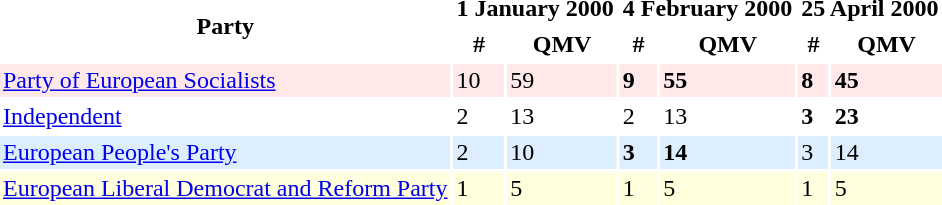<table border=0 cellpadding=2 cellspacing=2>
<tr ----bgcolor=lightgrey>
<th rowspan=2>Party</th>
<th colspan=2>1 January 2000</th>
<th colspan=2>4 February 2000</th>
<th colspan=2>25 April 2000</th>
</tr>
<tr ----bgcolor=lightgrey>
<th>#</th>
<th>QMV</th>
<th>#</th>
<th>QMV</th>
<th>#</th>
<th>QMV</th>
</tr>
<tr ---- bgcolor=#FFE8E8>
<td><a href='#'>Party of European Socialists</a></td>
<td>10</td>
<td>59</td>
<td><strong>9</strong></td>
<td><strong>55</strong></td>
<td><strong>8</strong></td>
<td><strong>45</strong></td>
</tr>
<tr ----bgcolor=lightgrey>
<td><a href='#'>Independent</a></td>
<td>2</td>
<td>13</td>
<td>2</td>
<td>13</td>
<td><strong>3</strong></td>
<td><strong>23</strong></td>
</tr>
<tr ---- bgcolor=#DDEEFF>
<td><a href='#'>European People's Party</a></td>
<td>2</td>
<td>10</td>
<td><strong>3</strong></td>
<td><strong>14</strong></td>
<td>3</td>
<td>14</td>
</tr>
<tr ---- bgcolor=#FFFFDD>
<td><a href='#'>European Liberal Democrat and Reform Party</a></td>
<td>1</td>
<td>5</td>
<td>1</td>
<td>5</td>
<td>1</td>
<td>5</td>
</tr>
</table>
